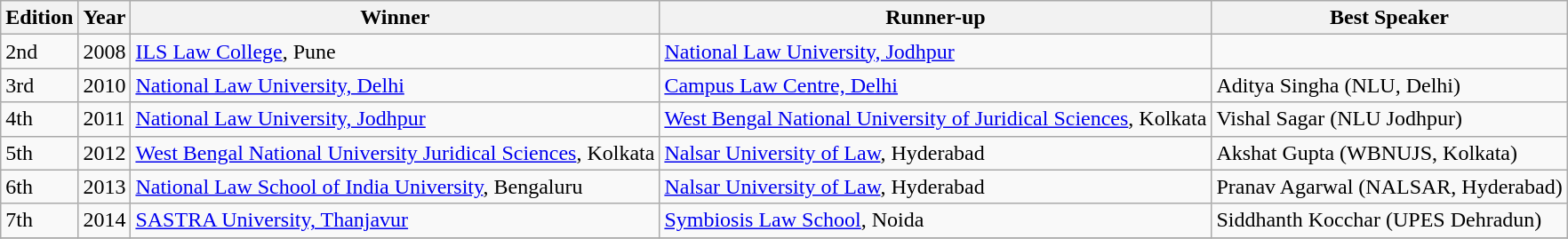<table class="wikitable">
<tr>
<th>Edition</th>
<th>Year</th>
<th>Winner</th>
<th>Runner-up</th>
<th>Best Speaker</th>
</tr>
<tr>
<td>2nd</td>
<td>2008</td>
<td><a href='#'>ILS Law College</a>, Pune</td>
<td><a href='#'>National Law University, Jodhpur</a></td>
<td></td>
</tr>
<tr>
<td>3rd</td>
<td>2010</td>
<td><a href='#'>National Law University, Delhi</a></td>
<td><a href='#'>Campus Law Centre, Delhi</a></td>
<td>Aditya Singha (NLU, Delhi)</td>
</tr>
<tr>
<td>4th</td>
<td>2011</td>
<td><a href='#'>National Law University, Jodhpur</a></td>
<td><a href='#'>West Bengal National University of Juridical Sciences</a>, Kolkata</td>
<td>Vishal Sagar (NLU Jodhpur)</td>
</tr>
<tr>
<td>5th</td>
<td>2012</td>
<td><a href='#'>West Bengal National University Juridical Sciences</a>, Kolkata</td>
<td><a href='#'>Nalsar University of Law</a>, Hyderabad</td>
<td>Akshat Gupta (WBNUJS, Kolkata)</td>
</tr>
<tr>
<td>6th</td>
<td>2013</td>
<td><a href='#'>National Law School of India University</a>, Bengaluru</td>
<td><a href='#'>Nalsar University of Law</a>, Hyderabad</td>
<td>Pranav Agarwal (NALSAR, Hyderabad)</td>
</tr>
<tr>
<td>7th</td>
<td>2014</td>
<td><a href='#'>SASTRA University, Thanjavur</a></td>
<td><a href='#'>Symbiosis Law School</a>, Noida</td>
<td>Siddhanth Kocchar (UPES Dehradun)</td>
</tr>
<tr>
</tr>
</table>
